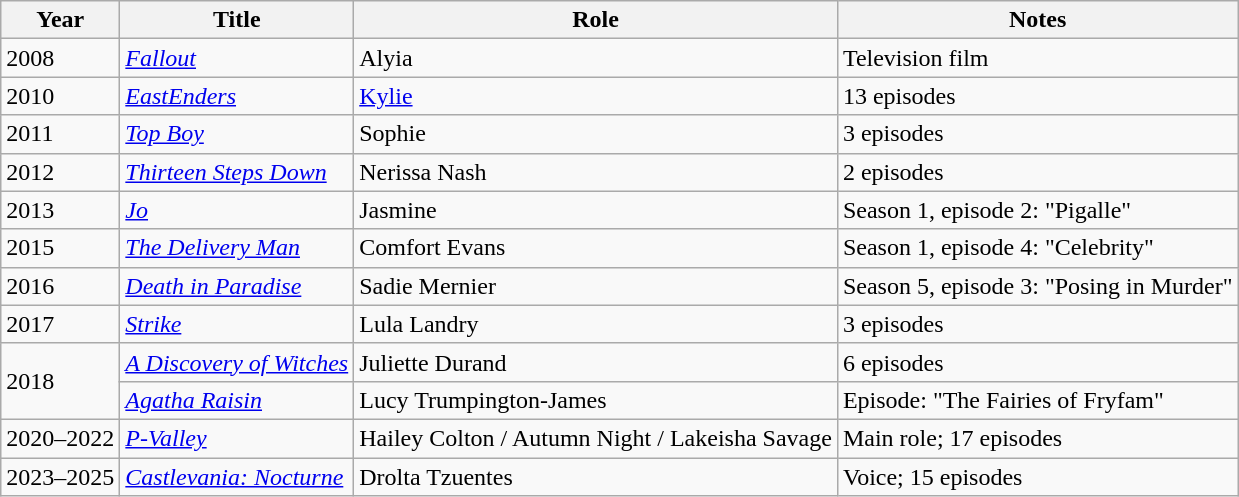<table class="wikitable sortable">
<tr>
<th>Year</th>
<th>Title</th>
<th>Role</th>
<th class="unsortable">Notes</th>
</tr>
<tr>
<td>2008</td>
<td><em><a href='#'>Fallout</a></em></td>
<td>Alyia</td>
<td>Television film</td>
</tr>
<tr>
<td>2010</td>
<td><em><a href='#'>EastEnders</a></em></td>
<td><a href='#'>Kylie</a></td>
<td>13 episodes</td>
</tr>
<tr>
<td>2011</td>
<td><em><a href='#'>Top Boy</a></em></td>
<td>Sophie</td>
<td>3 episodes</td>
</tr>
<tr>
<td>2012</td>
<td><em><a href='#'>Thirteen Steps Down</a></em></td>
<td>Nerissa Nash</td>
<td>2 episodes</td>
</tr>
<tr>
<td>2013</td>
<td><em><a href='#'>Jo</a></em></td>
<td>Jasmine</td>
<td>Season 1, episode 2: "Pigalle"</td>
</tr>
<tr>
<td>2015</td>
<td><em><a href='#'>The Delivery Man</a></em></td>
<td>Comfort Evans</td>
<td>Season 1, episode 4: "Celebrity"</td>
</tr>
<tr>
<td>2016</td>
<td><em><a href='#'>Death in Paradise</a></em></td>
<td>Sadie Mernier</td>
<td>Season 5, episode 3: "Posing in Murder"</td>
</tr>
<tr>
<td>2017</td>
<td><em><a href='#'>Strike</a></em></td>
<td>Lula Landry</td>
<td>3 episodes</td>
</tr>
<tr>
<td rowspan="2">2018</td>
<td><em><a href='#'>A Discovery of Witches</a></em></td>
<td>Juliette Durand</td>
<td>6 episodes</td>
</tr>
<tr>
<td><em><a href='#'>Agatha Raisin</a></em></td>
<td>Lucy Trumpington-James</td>
<td>Episode: "The Fairies of Fryfam"</td>
</tr>
<tr>
<td>2020–2022</td>
<td><em><a href='#'>P-Valley</a></em></td>
<td>Hailey Colton / Autumn Night / Lakeisha Savage</td>
<td>Main role; 17 episodes</td>
</tr>
<tr>
<td>2023–2025</td>
<td><em><a href='#'>Castlevania: Nocturne</a></em></td>
<td>Drolta Tzuentes</td>
<td>Voice; 15 episodes</td>
</tr>
</table>
